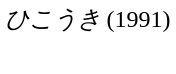<table class="collapsible collapsed" style="text-align:left; background-color:white;">
<tr>
<td><em>ひこうき</em> (1991)</td>
</tr>
<tr>
<td><br></td>
</tr>
</table>
